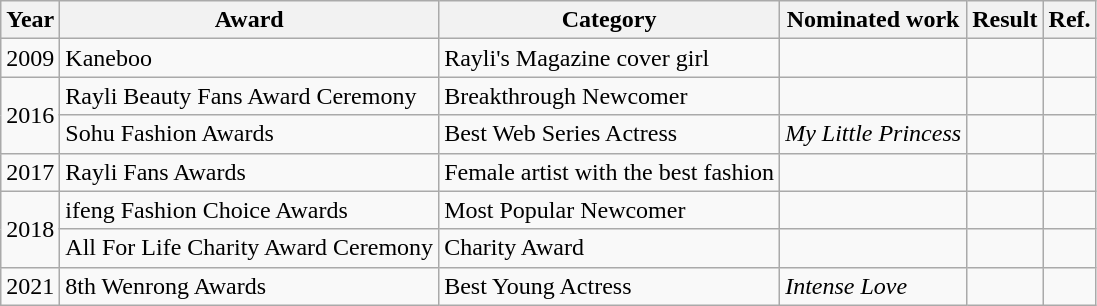<table class="wikitable">
<tr>
<th>Year</th>
<th>Award</th>
<th>Category</th>
<th>Nominated work</th>
<th>Result</th>
<th>Ref.</th>
</tr>
<tr>
<td>2009</td>
<td>Kaneboo</td>
<td>Rayli's Magazine cover girl</td>
<td></td>
<td></td>
<td></td>
</tr>
<tr>
<td rowspan="2">2016</td>
<td>Rayli Beauty Fans Award Ceremony</td>
<td>Breakthrough Newcomer</td>
<td></td>
<td></td>
<td></td>
</tr>
<tr>
<td>Sohu Fashion Awards</td>
<td>Best Web Series Actress</td>
<td><em>My Little Princess</em></td>
<td></td>
<td></td>
</tr>
<tr>
<td>2017</td>
<td>Rayli Fans Awards</td>
<td>Female artist with the best fashion</td>
<td></td>
<td></td>
<td></td>
</tr>
<tr>
<td rowspan="2">2018</td>
<td>ifeng Fashion Choice Awards</td>
<td>Most Popular Newcomer</td>
<td></td>
<td></td>
<td></td>
</tr>
<tr>
<td>All For Life Charity Award Ceremony</td>
<td>Charity Award</td>
<td></td>
<td></td>
<td></td>
</tr>
<tr>
<td>2021</td>
<td>8th Wenrong Awards</td>
<td>Best Young Actress</td>
<td><em>Intense Love</em></td>
<td></td>
<td></td>
</tr>
</table>
